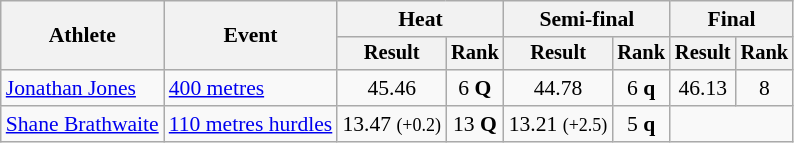<table class=wikitable style=font-size:90%>
<tr>
<th rowspan=2>Athlete</th>
<th rowspan=2>Event</th>
<th colspan=2>Heat</th>
<th colspan=2>Semi-final</th>
<th colspan=2>Final</th>
</tr>
<tr style=font-size:95%>
<th>Result</th>
<th>Rank</th>
<th>Result</th>
<th>Rank</th>
<th>Result</th>
<th>Rank</th>
</tr>
<tr align=center>
<td align=left><a href='#'>Jonathan Jones</a></td>
<td align=left><a href='#'>400 metres</a></td>
<td>45.46</td>
<td>6 <strong>Q</strong></td>
<td>44.78</td>
<td>6 <strong>q</strong></td>
<td>46.13</td>
<td>8</td>
</tr>
<tr align=center>
<td align=left><a href='#'>Shane Brathwaite</a></td>
<td align=left><a href='#'>110 metres hurdles</a></td>
<td>13.47 <small>(+0.2)</small></td>
<td>13 <strong>Q</strong></td>
<td>13.21 <small>(+2.5)</small></td>
<td>5 <strong>q</strong></td>
<td colspan=2></td>
</tr>
</table>
